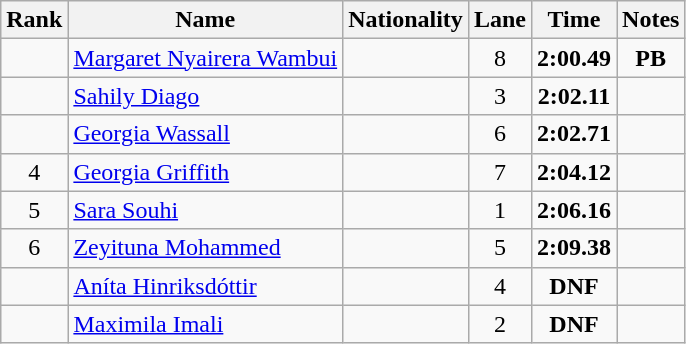<table class="wikitable sortable" style="text-align:center">
<tr>
<th>Rank</th>
<th>Name</th>
<th>Nationality</th>
<th>Lane</th>
<th>Time</th>
<th>Notes</th>
</tr>
<tr>
<td></td>
<td align=left><a href='#'>Margaret Nyairera Wambui</a></td>
<td align=left></td>
<td>8</td>
<td><strong>2:00.49</strong></td>
<td><strong>PB</strong></td>
</tr>
<tr>
<td></td>
<td align=left><a href='#'>Sahily Diago</a></td>
<td align=left></td>
<td>3</td>
<td><strong>2:02.11</strong></td>
<td></td>
</tr>
<tr>
<td></td>
<td align=left><a href='#'>Georgia Wassall</a></td>
<td align=left></td>
<td>6</td>
<td><strong>2:02.71</strong></td>
<td></td>
</tr>
<tr>
<td>4</td>
<td align=left><a href='#'>Georgia Griffith</a></td>
<td align=left></td>
<td>7</td>
<td><strong>2:04.12</strong></td>
<td></td>
</tr>
<tr>
<td>5</td>
<td align=left><a href='#'>Sara Souhi</a></td>
<td align=left></td>
<td>1</td>
<td><strong>2:06.16</strong></td>
<td></td>
</tr>
<tr>
<td>6</td>
<td align=left><a href='#'>Zeyituna Mohammed</a></td>
<td align=left></td>
<td>5</td>
<td><strong>2:09.38</strong></td>
<td></td>
</tr>
<tr>
<td></td>
<td align=left><a href='#'>Aníta Hinriksdóttir</a></td>
<td align=left></td>
<td>4</td>
<td><strong>DNF</strong></td>
<td></td>
</tr>
<tr>
<td></td>
<td align=left><a href='#'>Maximila Imali</a></td>
<td align=left></td>
<td>2</td>
<td><strong>DNF</strong></td>
<td></td>
</tr>
</table>
